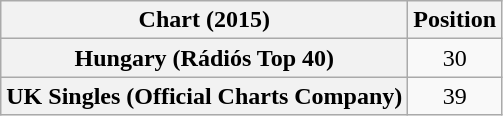<table class="wikitable plainrowheaders sortable" style="text-align:center">
<tr>
<th scope="col">Chart (2015)</th>
<th scope="col">Position</th>
</tr>
<tr>
<th scope="row">Hungary (Rádiós Top 40)</th>
<td>30</td>
</tr>
<tr>
<th scope="row">UK Singles (Official Charts Company)</th>
<td>39</td>
</tr>
</table>
